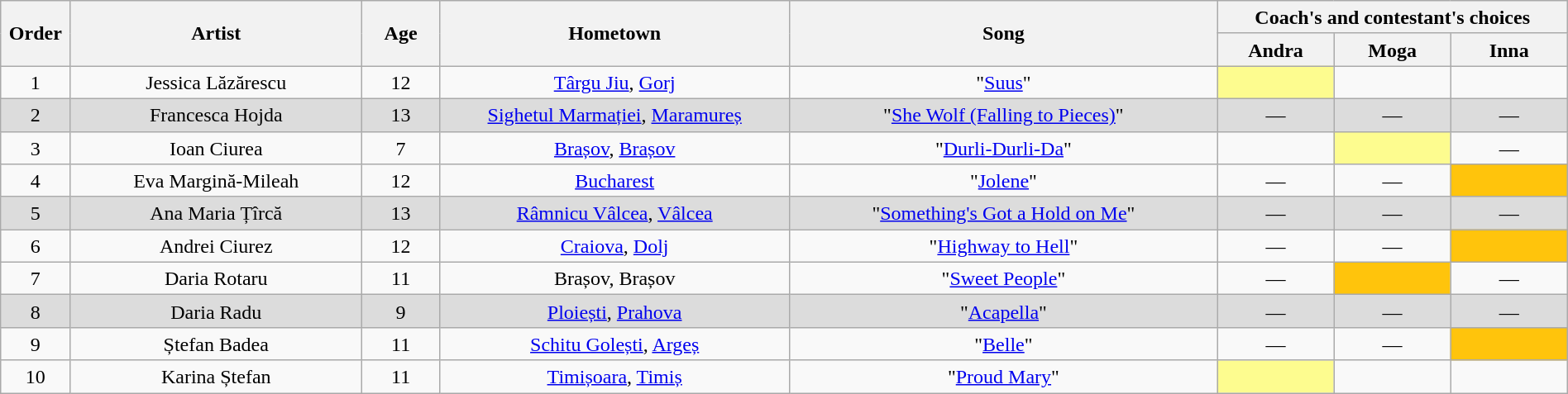<table class="wikitable" style="text-align:center; line-height:19px; width:100%;">
<tr>
<th scope="col" rowspan="2" style="width:02%;">Order</th>
<th scope="col" rowspan="2" style="width:15%;">Artist</th>
<th scope="col" rowspan="2" style="width:04%;">Age</th>
<th scope="col" rowspan="2" style="width:18%;">Hometown</th>
<th scope="col" rowspan="2" style="width:22%;">Song</th>
<th scope="col" colspan="3" style="width:18%;">Coach's and contestant's choices</th>
</tr>
<tr>
<th style="width:06%;">Andra</th>
<th style="width:06%;">Moga</th>
<th style="width:06%;">Inna</th>
</tr>
<tr>
<td>1</td>
<td>Jessica Lăzărescu</td>
<td>12</td>
<td><a href='#'>Târgu Jiu</a>, <a href='#'>Gorj</a></td>
<td>"<a href='#'>Suus</a>"</td>
<td style="background:#FDFC8F;"><strong></strong></td>
<td><strong></strong></td>
<td><strong></strong></td>
</tr>
<tr style="background:#DCDCDC;">
<td>2</td>
<td>Francesca Hojda</td>
<td>13</td>
<td><a href='#'>Sighetul Marmației</a>, <a href='#'>Maramureș</a></td>
<td>"<a href='#'>She Wolf (Falling to Pieces)</a>"</td>
<td>—</td>
<td>—</td>
<td>—</td>
</tr>
<tr>
<td>3</td>
<td>Ioan Ciurea</td>
<td>7</td>
<td><a href='#'>Brașov</a>, <a href='#'>Brașov</a></td>
<td>"<a href='#'>Durli-Durli-Da</a>"</td>
<td><strong></strong></td>
<td style="background:#FDFC8F;"><strong></strong></td>
<td>—</td>
</tr>
<tr cancao>
<td>4</td>
<td>Eva Margină-Mileah</td>
<td>12</td>
<td><a href='#'>Bucharest</a></td>
<td>"<a href='#'>Jolene</a>"</td>
<td>—</td>
<td>—</td>
<td style="background:#FFC40C;"><strong></strong></td>
</tr>
<tr style="background:#DCDCDC;">
<td>5</td>
<td>Ana Maria Țîrcă</td>
<td>13</td>
<td><a href='#'>Râmnicu Vâlcea</a>, <a href='#'>Vâlcea</a></td>
<td>"<a href='#'>Something's Got a Hold on Me</a>"</td>
<td>—</td>
<td>—</td>
<td>—</td>
</tr>
<tr>
<td>6</td>
<td>Andrei Ciurez</td>
<td>12</td>
<td><a href='#'>Craiova</a>, <a href='#'>Dolj</a></td>
<td>"<a href='#'>Highway to Hell</a>"</td>
<td>—</td>
<td>—</td>
<td style="background:#FFC40C;"><strong></strong></td>
</tr>
<tr>
<td>7</td>
<td>Daria Rotaru</td>
<td>11</td>
<td>Brașov, Brașov</td>
<td>"<a href='#'>Sweet People</a>"</td>
<td>—</td>
<td style="background:#FFC40C;"><strong></strong></td>
<td>—</td>
</tr>
<tr style="background:#DCDCDC;">
<td>8</td>
<td>Daria Radu</td>
<td>9</td>
<td><a href='#'>Ploiești</a>, <a href='#'>Prahova</a></td>
<td>"<a href='#'>Acapella</a>"</td>
<td>—</td>
<td>—</td>
<td>—</td>
</tr>
<tr>
<td>9</td>
<td>Ștefan Badea</td>
<td>11</td>
<td><a href='#'>Schitu Golești</a>, <a href='#'>Argeș</a></td>
<td>"<a href='#'>Belle</a>"</td>
<td>—</td>
<td>—</td>
<td style="background:#FFC40C;"><strong></strong></td>
</tr>
<tr>
<td>10</td>
<td>Karina Ștefan</td>
<td>11</td>
<td><a href='#'>Timișoara</a>, <a href='#'>Timiș</a></td>
<td>"<a href='#'>Proud Mary</a>"</td>
<td style="background:#FDFC8F;"><strong></strong></td>
<td><strong></strong></td>
<td><strong></strong></td>
</tr>
</table>
